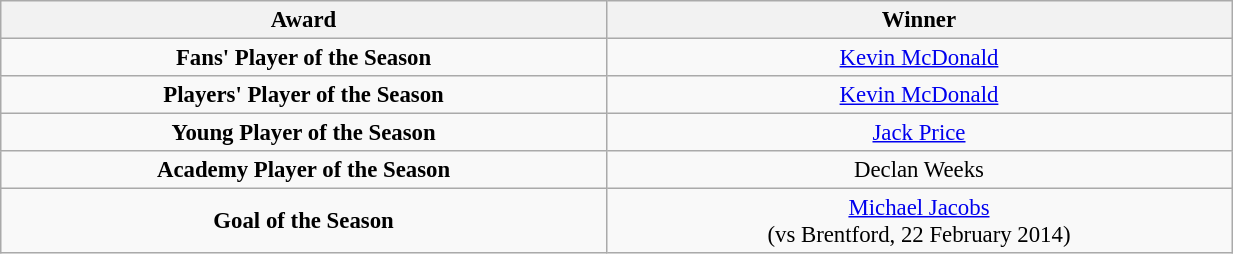<table class="wikitable" style="text-align:center; font-size:95%;width:65%; text-align:left">
<tr>
<th>Award</th>
<th>Winner</th>
</tr>
<tr style="text-align:center;">
<td><strong>Fans' Player of the Season</strong></td>
<td style="text-align:center;"><a href='#'>Kevin McDonald</a></td>
</tr>
<tr style="text-align:center;">
<td><strong>Players' Player of the Season</strong></td>
<td style="text-align:center;"><a href='#'>Kevin McDonald</a></td>
</tr>
<tr>
<td style="text-align:center;"><strong>Young Player of the Season</strong></td>
<td style="text-align:center;"><a href='#'>Jack Price</a></td>
</tr>
<tr style="text-align:center;">
<td><strong>Academy Player of the Season</strong></td>
<td style="text-align:center;">Declan Weeks</td>
</tr>
<tr>
<td style="text-align:center;"><strong>Goal of the Season</strong></td>
<td style="text-align:center;"><a href='#'>Michael Jacobs</a><br>(vs Brentford, 22 February 2014)</td>
</tr>
</table>
